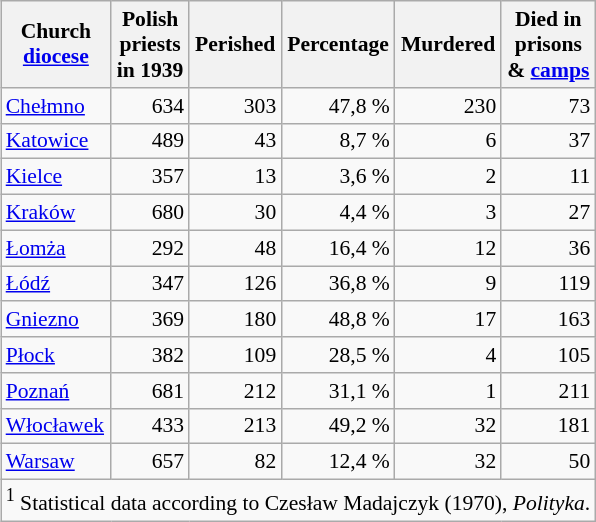<table class="wikitable" style="float:right; font-size: 90%; margin:0 0 0 1em;">
<tr>
<th>Church <br> <a href='#'>diocese</a></th>
<th>Polish <br> priests <br> in 1939</th>
<th>Perished</th>
<th>Percentage</th>
<th>Murdered</th>
<th>Died in <br> prisons <br> & <a href='#'>camps</a></th>
</tr>
<tr>
<td><a href='#'>Chełmno</a></td>
<td style="text-align: right;">634</td>
<td style="text-align: right;">303</td>
<td style="text-align: right;">47,8 %</td>
<td style="text-align: right;">230</td>
<td style="text-align: right;">73</td>
</tr>
<tr>
<td><a href='#'>Katowice</a></td>
<td style="text-align: right;">489</td>
<td style="text-align: right;">43</td>
<td style="text-align: right;">8,7 %</td>
<td style="text-align: right;">6</td>
<td style="text-align: right;">37</td>
</tr>
<tr>
<td><a href='#'>Kielce</a></td>
<td style="text-align: right;">357</td>
<td style="text-align: right;">13</td>
<td style="text-align: right;">3,6 %</td>
<td style="text-align: right;">2</td>
<td style="text-align: right;">11</td>
</tr>
<tr>
<td><a href='#'>Kraków</a></td>
<td style="text-align: right;">680</td>
<td style="text-align: right;">30</td>
<td style="text-align: right;">4,4 %</td>
<td style="text-align: right;">3</td>
<td style="text-align: right;">27</td>
</tr>
<tr>
<td><a href='#'>Łomża</a></td>
<td style="text-align: right;">292</td>
<td style="text-align: right;">48</td>
<td style="text-align: right;">16,4 %</td>
<td style="text-align: right;">12</td>
<td style="text-align: right;">36</td>
</tr>
<tr>
<td><a href='#'>Łódź</a></td>
<td style="text-align: right;">347</td>
<td style="text-align: right;">126</td>
<td style="text-align: right;">36,8 %</td>
<td style="text-align: right;">9</td>
<td style="text-align: right;">119</td>
</tr>
<tr>
<td><a href='#'>Gniezno</a></td>
<td style="text-align: right;">369</td>
<td style="text-align: right;">180</td>
<td style="text-align: right;">48,8 %</td>
<td style="text-align: right;">17</td>
<td style="text-align: right;">163</td>
</tr>
<tr>
<td><a href='#'>Płock</a></td>
<td style="text-align: right;">382</td>
<td style="text-align: right;">109</td>
<td style="text-align: right;">28,5 %</td>
<td style="text-align: right;">4</td>
<td style="text-align: right;">105</td>
</tr>
<tr>
<td><a href='#'>Poznań</a></td>
<td style="text-align: right;">681</td>
<td style="text-align: right;">212</td>
<td style="text-align: right;">31,1 %</td>
<td style="text-align: right;">1</td>
<td style="text-align: right;">211</td>
</tr>
<tr>
<td><a href='#'>Włocławek</a></td>
<td style="text-align: right;">433</td>
<td style="text-align: right;">213</td>
<td style="text-align: right;">49,2 %</td>
<td style="text-align: right;">32</td>
<td style="text-align: right;">181</td>
</tr>
<tr>
<td><a href='#'>Warsaw</a></td>
<td style="text-align: right;">657</td>
<td style="text-align: right;">82</td>
<td style="text-align: right;">12,4 %</td>
<td style="text-align: right;">32</td>
<td style="text-align: right;">50</td>
</tr>
<tr>
<td colspan="6"><sup>1</sup> Statistical data according to Czesław Madajczyk (1970), <em>Polityka</em>.</td>
</tr>
</table>
